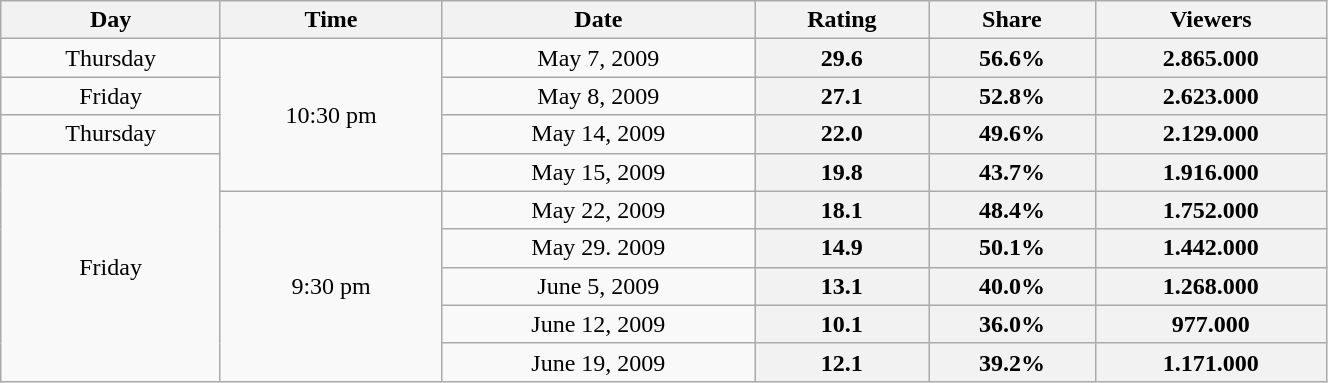<table class="wikitable sortable" width=70% style="text-align:center">
<tr>
<th>Day</th>
<th>Time</th>
<th>Date</th>
<th>Rating</th>
<th>Share</th>
<th>Viewers</th>
</tr>
<tr>
<td>Thursday</td>
<td rowspan="4">10:30 pm</td>
<td>May 7, 2009</td>
<th>29.6</th>
<th>56.6%</th>
<th>2.865.000</th>
</tr>
<tr>
<td>Friday</td>
<td>May 8, 2009</td>
<th>27.1</th>
<th>52.8%</th>
<th>2.623.000</th>
</tr>
<tr>
<td>Thursday</td>
<td>May 14, 2009</td>
<th>22.0</th>
<th>49.6%</th>
<th>2.129.000</th>
</tr>
<tr>
<td rowspan="6">Friday</td>
<td>May 15, 2009</td>
<th>19.8</th>
<th>43.7%</th>
<th>1.916.000</th>
</tr>
<tr>
<td rowspan="5">9:30 pm</td>
<td>May 22, 2009</td>
<th>18.1</th>
<th>48.4%</th>
<th>1.752.000</th>
</tr>
<tr>
<td>May 29. 2009</td>
<th>14.9</th>
<th>50.1%</th>
<th>1.442.000</th>
</tr>
<tr>
<td>June 5, 2009</td>
<th>13.1</th>
<th>40.0%</th>
<th>1.268.000</th>
</tr>
<tr>
<td>June 12, 2009</td>
<th>10.1</th>
<th>36.0%</th>
<th>977.000</th>
</tr>
<tr>
<td>June 19, 2009</td>
<th>12.1</th>
<th>39.2%</th>
<th>1.171.000</th>
</tr>
</table>
